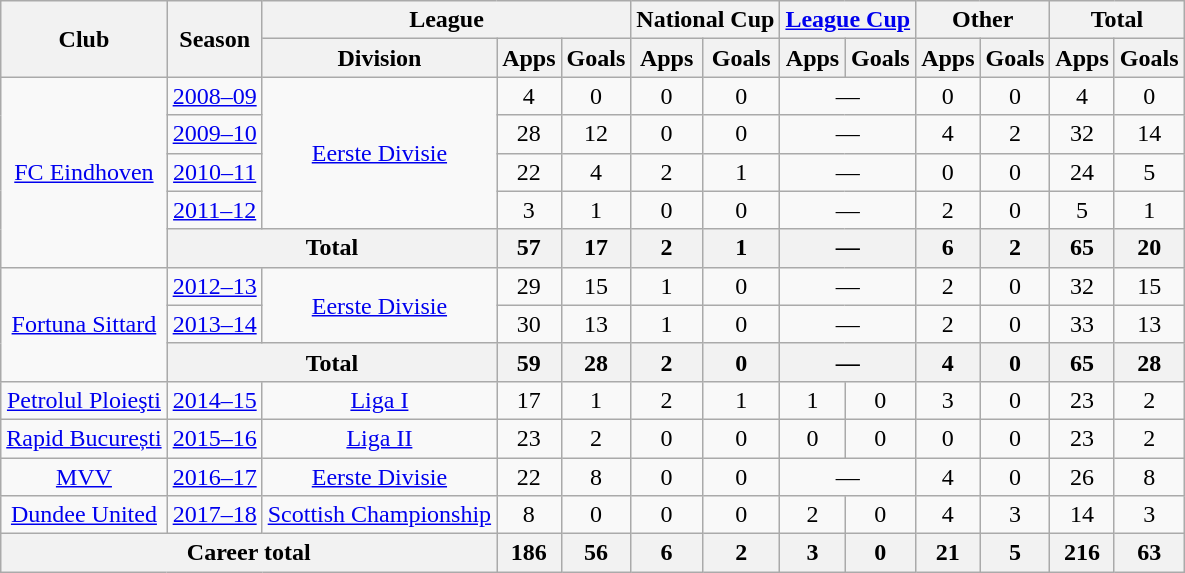<table class="wikitable" style="text-align: center">
<tr>
<th rowspan="2">Club</th>
<th rowspan="2">Season</th>
<th colspan="3">League</th>
<th colspan="2">National Cup</th>
<th colspan="2"><a href='#'>League Cup</a></th>
<th colspan="2">Other</th>
<th colspan="2">Total</th>
</tr>
<tr>
<th>Division</th>
<th>Apps</th>
<th>Goals</th>
<th>Apps</th>
<th>Goals</th>
<th>Apps</th>
<th>Goals</th>
<th>Apps</th>
<th>Goals</th>
<th>Apps</th>
<th>Goals</th>
</tr>
<tr>
<td rowspan="5"><a href='#'>FC Eindhoven</a></td>
<td><a href='#'>2008–09</a></td>
<td rowspan="4"><a href='#'>Eerste Divisie</a></td>
<td>4</td>
<td>0</td>
<td>0</td>
<td>0</td>
<td colspan="2">—</td>
<td>0</td>
<td>0</td>
<td>4</td>
<td>0</td>
</tr>
<tr>
<td><a href='#'>2009–10</a></td>
<td>28</td>
<td>12</td>
<td>0</td>
<td>0</td>
<td colspan="2">—</td>
<td>4</td>
<td>2</td>
<td>32</td>
<td>14</td>
</tr>
<tr>
<td><a href='#'>2010–11</a></td>
<td>22</td>
<td>4</td>
<td>2</td>
<td>1</td>
<td colspan="2">—</td>
<td>0</td>
<td>0</td>
<td>24</td>
<td>5</td>
</tr>
<tr>
<td><a href='#'>2011–12</a></td>
<td>3</td>
<td>1</td>
<td>0</td>
<td>0</td>
<td colspan="2">—</td>
<td>2</td>
<td>0</td>
<td>5</td>
<td>1</td>
</tr>
<tr>
<th colspan="2">Total</th>
<th>57</th>
<th>17</th>
<th>2</th>
<th>1</th>
<th colspan="2">—</th>
<th>6</th>
<th>2</th>
<th>65</th>
<th>20</th>
</tr>
<tr>
<td rowspan="3"><a href='#'>Fortuna Sittard</a></td>
<td><a href='#'>2012–13</a></td>
<td rowspan="2"><a href='#'>Eerste Divisie</a></td>
<td>29</td>
<td>15</td>
<td>1</td>
<td>0</td>
<td colspan="2">—</td>
<td>2</td>
<td>0</td>
<td>32</td>
<td>15</td>
</tr>
<tr>
<td><a href='#'>2013–14</a></td>
<td>30</td>
<td>13</td>
<td>1</td>
<td>0</td>
<td colspan="2">—</td>
<td>2</td>
<td>0</td>
<td>33</td>
<td>13</td>
</tr>
<tr>
<th colspan="2">Total</th>
<th>59</th>
<th>28</th>
<th>2</th>
<th>0</th>
<th colspan="2">—</th>
<th>4</th>
<th>0</th>
<th>65</th>
<th>28</th>
</tr>
<tr>
<td><a href='#'>Petrolul Ploieşti</a></td>
<td><a href='#'>2014–15</a></td>
<td><a href='#'>Liga I</a></td>
<td>17</td>
<td>1</td>
<td>2</td>
<td>1</td>
<td>1</td>
<td>0</td>
<td>3</td>
<td>0</td>
<td>23</td>
<td>2</td>
</tr>
<tr>
<td><a href='#'>Rapid București</a></td>
<td><a href='#'>2015–16</a></td>
<td><a href='#'>Liga II</a></td>
<td>23</td>
<td>2</td>
<td>0</td>
<td>0</td>
<td>0</td>
<td>0</td>
<td>0</td>
<td>0</td>
<td>23</td>
<td>2</td>
</tr>
<tr>
<td><a href='#'>MVV</a></td>
<td><a href='#'>2016–17</a></td>
<td><a href='#'>Eerste Divisie</a></td>
<td>22</td>
<td>8</td>
<td>0</td>
<td>0</td>
<td colspan="2">—</td>
<td>4</td>
<td>0</td>
<td>26</td>
<td>8</td>
</tr>
<tr>
<td><a href='#'>Dundee United</a></td>
<td><a href='#'>2017–18</a></td>
<td><a href='#'>Scottish Championship</a></td>
<td>8</td>
<td>0</td>
<td>0</td>
<td>0</td>
<td>2</td>
<td>0</td>
<td>4</td>
<td>3</td>
<td>14</td>
<td>3</td>
</tr>
<tr>
<th colspan="3">Career total</th>
<th>186</th>
<th>56</th>
<th>6</th>
<th>2</th>
<th>3</th>
<th>0</th>
<th>21</th>
<th>5</th>
<th>216</th>
<th>63</th>
</tr>
</table>
